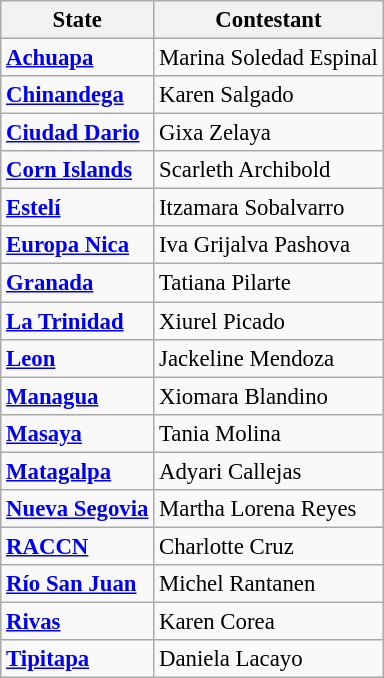<table class="wikitable sortable" style="font-size: 95%;">
<tr>
<th>State</th>
<th>Contestant</th>
</tr>
<tr>
<td> <strong><a href='#'>Achuapa</a></strong></td>
<td>Marina Soledad Espinal</td>
</tr>
<tr>
<td> <strong><a href='#'>Chinandega</a></strong></td>
<td>Karen Salgado</td>
</tr>
<tr>
<td> <strong><a href='#'>Ciudad Dario</a></strong></td>
<td>Gixa Zelaya</td>
</tr>
<tr>
<td> <strong><a href='#'>Corn Islands</a></strong></td>
<td>Scarleth Archibold</td>
</tr>
<tr>
<td> <strong><a href='#'>Estelí</a></strong></td>
<td>Itzamara Sobalvarro</td>
</tr>
<tr>
<td> <strong><a href='#'>Europa Nica</a></strong></td>
<td>Iva Grijalva Pashova</td>
</tr>
<tr>
<td> <strong><a href='#'>Granada</a></strong></td>
<td>Tatiana Pilarte</td>
</tr>
<tr>
<td> <strong><a href='#'>La Trinidad</a></strong></td>
<td>Xiurel Picado</td>
</tr>
<tr>
<td> <strong><a href='#'>Leon</a></strong></td>
<td>Jackeline Mendoza</td>
</tr>
<tr>
<td> <strong><a href='#'>Managua</a></strong></td>
<td>Xiomara Blandino</td>
</tr>
<tr>
<td> <strong><a href='#'>Masaya</a></strong></td>
<td>Tania Molina</td>
</tr>
<tr>
<td> <strong><a href='#'>Matagalpa</a></strong></td>
<td>Adyari Callejas</td>
</tr>
<tr>
<td> <strong><a href='#'>Nueva Segovia</a></strong></td>
<td>Martha Lorena Reyes</td>
</tr>
<tr>
<td> <strong><a href='#'>RACCN</a></strong></td>
<td>Charlotte Cruz</td>
</tr>
<tr>
<td> <strong><a href='#'>Río San Juan</a></strong></td>
<td>Michel Rantanen</td>
</tr>
<tr>
<td> <strong><a href='#'>Rivas</a></strong></td>
<td>Karen Corea</td>
</tr>
<tr>
<td><strong><a href='#'>Tipitapa</a></strong></td>
<td>Daniela Lacayo</td>
</tr>
</table>
